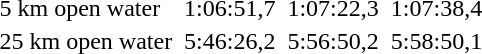<table>
<tr>
<td>5 km open water</td>
<td></td>
<td>1:06:51,7</td>
<td></td>
<td>1:07:22,3</td>
<td></td>
<td>1:07:38,4</td>
</tr>
<tr>
<td>25 km open water</td>
<td></td>
<td>5:46:26,2</td>
<td></td>
<td>5:56:50,2</td>
<td></td>
<td>5:58:50,1</td>
</tr>
</table>
